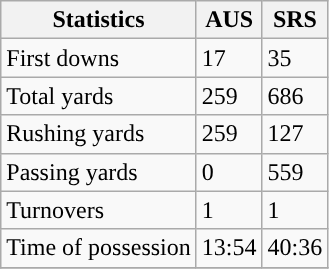<table class="wikitable" style="float: left;">
<tr>
<th>Statistics</th>
<th>AUS</th>
<th>SRS</th>
</tr>
<tr>
<td>First downs</td>
<td>17</td>
<td>35</td>
</tr>
<tr>
<td>Total yards</td>
<td>259</td>
<td>686</td>
</tr>
<tr>
<td>Rushing yards</td>
<td>259</td>
<td>127</td>
</tr>
<tr>
<td>Passing yards</td>
<td>0</td>
<td>559</td>
</tr>
<tr>
<td>Turnovers</td>
<td>1</td>
<td>1</td>
</tr>
<tr>
<td>Time of possession</td>
<td>13:54</td>
<td>40:36</td>
</tr>
<tr>
</tr>
</table>
